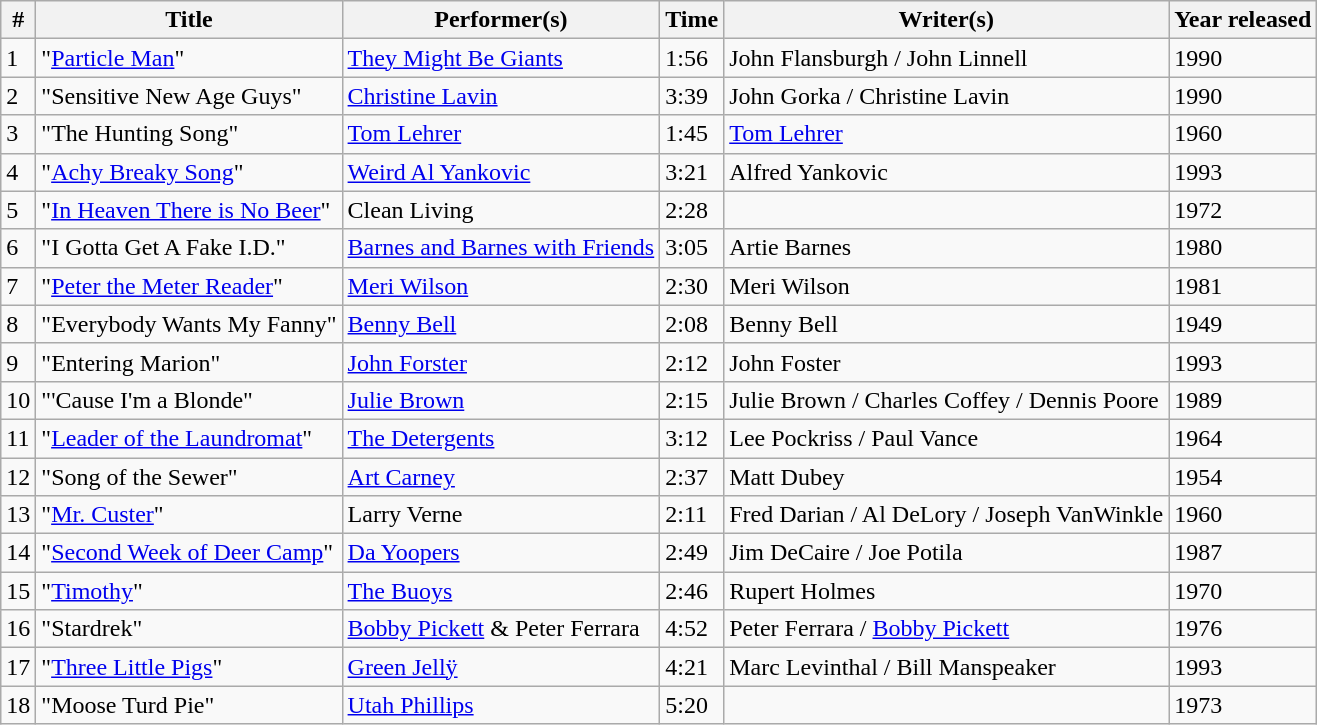<table class="wikitable">
<tr>
<th>#</th>
<th>Title</th>
<th>Performer(s)</th>
<th>Time</th>
<th>Writer(s)</th>
<th>Year released</th>
</tr>
<tr>
<td>1</td>
<td>"<a href='#'>Particle Man</a>"</td>
<td><a href='#'>They Might Be Giants</a></td>
<td>1:56</td>
<td>John Flansburgh / John Linnell</td>
<td>1990</td>
</tr>
<tr>
<td>2</td>
<td>"Sensitive New Age Guys"</td>
<td><a href='#'>Christine Lavin</a></td>
<td>3:39</td>
<td>John Gorka / Christine Lavin</td>
<td>1990</td>
</tr>
<tr>
<td>3</td>
<td>"The Hunting Song"</td>
<td><a href='#'>Tom Lehrer</a></td>
<td>1:45</td>
<td><a href='#'>Tom Lehrer</a></td>
<td>1960</td>
</tr>
<tr>
<td>4</td>
<td>"<a href='#'>Achy Breaky Song</a>"</td>
<td><a href='#'>Weird Al Yankovic</a></td>
<td>3:21</td>
<td>Alfred Yankovic</td>
<td>1993</td>
</tr>
<tr>
<td>5</td>
<td>"<a href='#'>In Heaven There is No Beer</a>"</td>
<td>Clean Living</td>
<td>2:28</td>
<td></td>
<td>1972</td>
</tr>
<tr>
<td>6</td>
<td>"I Gotta Get A Fake I.D."</td>
<td><a href='#'>Barnes and Barnes with Friends</a></td>
<td>3:05</td>
<td>Artie Barnes</td>
<td>1980</td>
</tr>
<tr>
<td>7</td>
<td>"<a href='#'>Peter the Meter Reader</a>"</td>
<td><a href='#'>Meri Wilson</a></td>
<td>2:30</td>
<td>Meri Wilson</td>
<td>1981</td>
</tr>
<tr>
<td>8</td>
<td>"Everybody Wants My Fanny"</td>
<td><a href='#'>Benny Bell</a></td>
<td>2:08</td>
<td>Benny Bell</td>
<td>1949</td>
</tr>
<tr>
<td>9</td>
<td>"Entering Marion"</td>
<td><a href='#'>John Forster</a></td>
<td>2:12</td>
<td>John Foster</td>
<td>1993</td>
</tr>
<tr>
<td>10</td>
<td>"'Cause I'm a Blonde"</td>
<td><a href='#'>Julie Brown</a></td>
<td>2:15</td>
<td>Julie Brown / Charles Coffey / Dennis Poore</td>
<td>1989</td>
</tr>
<tr>
<td>11</td>
<td>"<a href='#'>Leader of the Laundromat</a>"</td>
<td><a href='#'>The Detergents</a></td>
<td>3:12</td>
<td>Lee Pockriss / Paul Vance</td>
<td>1964</td>
</tr>
<tr>
<td>12</td>
<td>"Song of the Sewer"</td>
<td><a href='#'>Art Carney</a></td>
<td>2:37</td>
<td>Matt Dubey</td>
<td>1954</td>
</tr>
<tr>
<td>13</td>
<td>"<a href='#'>Mr. Custer</a>"</td>
<td>Larry Verne</td>
<td>2:11</td>
<td>Fred Darian / Al DeLory / Joseph VanWinkle</td>
<td>1960</td>
</tr>
<tr>
<td>14</td>
<td>"<a href='#'>Second Week of Deer Camp</a>"</td>
<td><a href='#'>Da Yoopers</a></td>
<td>2:49</td>
<td>Jim DeCaire / Joe Potila</td>
<td>1987</td>
</tr>
<tr>
<td>15</td>
<td>"<a href='#'>Timothy</a>"</td>
<td><a href='#'>The Buoys</a></td>
<td>2:46</td>
<td>Rupert Holmes</td>
<td>1970</td>
</tr>
<tr>
<td>16</td>
<td>"Stardrek"</td>
<td><a href='#'>Bobby Pickett</a> & Peter Ferrara</td>
<td>4:52</td>
<td>Peter Ferrara / <a href='#'>Bobby Pickett</a></td>
<td>1976</td>
</tr>
<tr>
<td>17</td>
<td>"<a href='#'>Three Little Pigs</a>"</td>
<td><a href='#'>Green Jellÿ</a></td>
<td>4:21</td>
<td>Marc Levinthal / Bill Manspeaker</td>
<td>1993</td>
</tr>
<tr>
<td>18</td>
<td>"Moose Turd Pie"</td>
<td><a href='#'>Utah Phillips</a></td>
<td>5:20</td>
<td></td>
<td>1973</td>
</tr>
</table>
